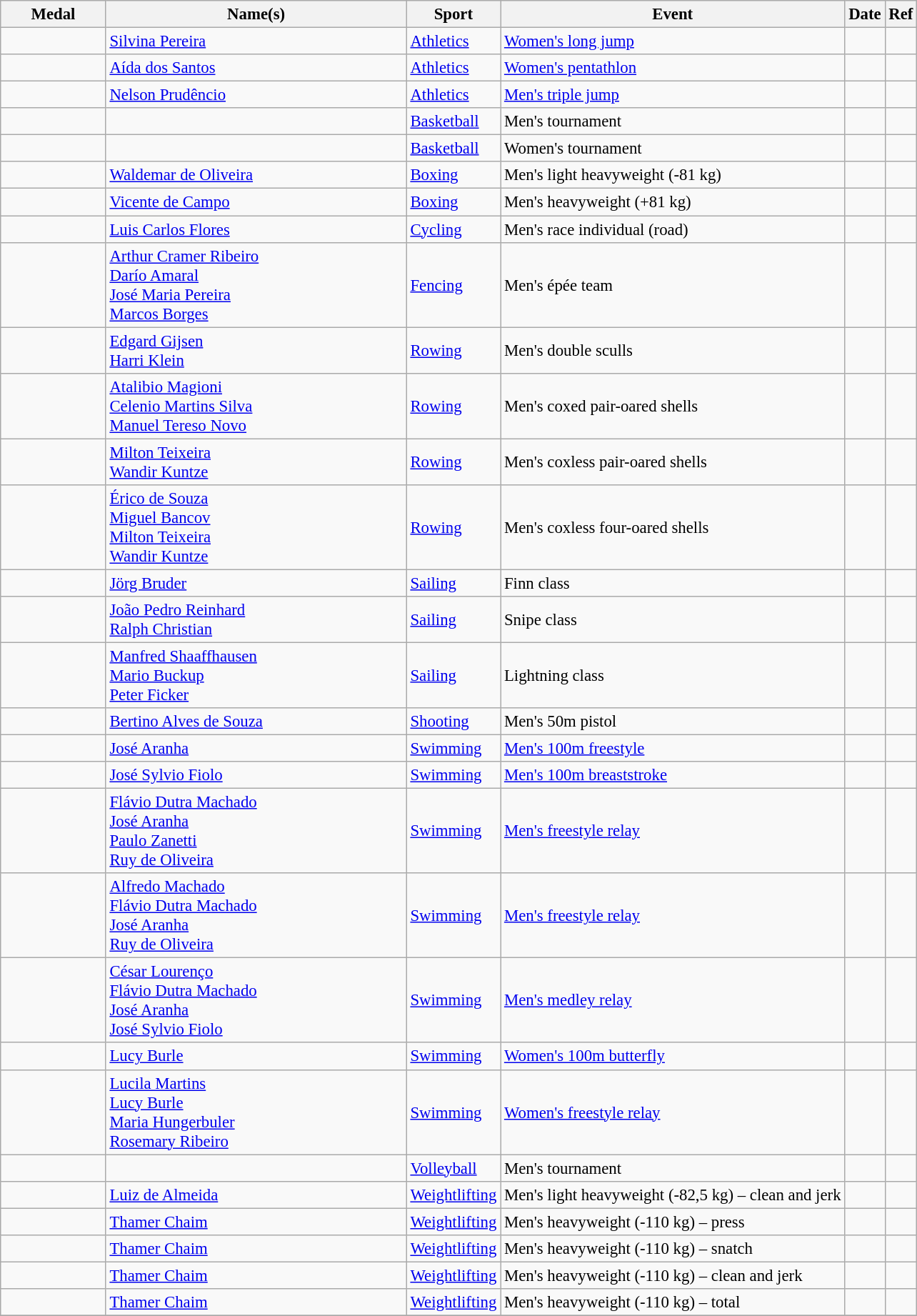<table class="wikitable sortable" style="font-size: 95%;">
<tr>
<th style="width:6em">Medal</th>
<th style="width:18em">Name(s)</th>
<th>Sport</th>
<th>Event</th>
<th>Date</th>
<th>Ref</th>
</tr>
<tr>
<td></td>
<td><a href='#'>Silvina Pereira</a></td>
<td><a href='#'>Athletics</a></td>
<td><a href='#'>Women's long jump</a></td>
<td></td>
<td></td>
</tr>
<tr>
<td></td>
<td><a href='#'>Aída dos Santos</a></td>
<td><a href='#'>Athletics</a></td>
<td><a href='#'>Women's pentathlon</a></td>
<td></td>
<td></td>
</tr>
<tr>
<td></td>
<td><a href='#'>Nelson Prudêncio</a></td>
<td><a href='#'>Athletics</a></td>
<td><a href='#'>Men's triple jump</a></td>
<td></td>
<td></td>
</tr>
<tr>
<td></td>
<td><br></td>
<td><a href='#'>Basketball</a></td>
<td>Men's tournament</td>
<td></td>
<td></td>
</tr>
<tr>
<td></td>
<td><br></td>
<td><a href='#'>Basketball</a></td>
<td>Women's tournament</td>
<td></td>
<td></td>
</tr>
<tr>
<td></td>
<td><a href='#'>Waldemar de Oliveira</a></td>
<td><a href='#'>Boxing</a></td>
<td>Men's light heavyweight (-81 kg)</td>
<td></td>
<td></td>
</tr>
<tr>
<td></td>
<td><a href='#'>Vicente de Campo</a></td>
<td><a href='#'>Boxing</a></td>
<td>Men's heavyweight (+81 kg)</td>
<td></td>
<td></td>
</tr>
<tr>
<td></td>
<td><a href='#'>Luis Carlos Flores</a></td>
<td><a href='#'>Cycling</a></td>
<td>Men's race individual (road)</td>
<td></td>
<td></td>
</tr>
<tr>
<td></td>
<td><a href='#'>Arthur Cramer Ribeiro</a><br><a href='#'>Darío Amaral</a><br><a href='#'>José Maria Pereira</a><br><a href='#'>Marcos Borges</a></td>
<td><a href='#'>Fencing</a></td>
<td>Men's épée team</td>
<td></td>
<td></td>
</tr>
<tr>
<td></td>
<td><a href='#'>Edgard Gijsen</a> <br> <a href='#'>Harri Klein</a></td>
<td><a href='#'>Rowing</a></td>
<td>Men's double sculls</td>
<td></td>
<td></td>
</tr>
<tr>
<td></td>
<td><a href='#'>Atalibio Magioni</a> <br> <a href='#'>Celenio Martins Silva</a> <br> <a href='#'>Manuel Tereso Novo</a></td>
<td><a href='#'>Rowing</a></td>
<td>Men's coxed pair-oared shells</td>
<td></td>
<td></td>
</tr>
<tr>
<td></td>
<td><a href='#'>Milton Teixeira</a> <br> <a href='#'>Wandir Kuntze</a></td>
<td><a href='#'>Rowing</a></td>
<td>Men's coxless pair-oared shells</td>
<td></td>
<td></td>
</tr>
<tr>
<td></td>
<td><a href='#'>Érico de Souza</a> <br> <a href='#'>Miguel Bancov</a> <br> <a href='#'>Milton Teixeira</a> <br> <a href='#'>Wandir Kuntze</a></td>
<td><a href='#'>Rowing</a></td>
<td>Men's coxless four-oared shells</td>
<td></td>
<td></td>
</tr>
<tr>
<td></td>
<td><a href='#'>Jörg Bruder</a></td>
<td><a href='#'>Sailing</a></td>
<td>Finn class</td>
<td></td>
<td></td>
</tr>
<tr>
<td></td>
<td><a href='#'>João Pedro Reinhard</a> <br> <a href='#'>Ralph Christian</a></td>
<td><a href='#'>Sailing</a></td>
<td>Snipe class</td>
<td></td>
<td></td>
</tr>
<tr>
<td></td>
<td><a href='#'>Manfred Shaaffhausen</a> <br> <a href='#'>Mario Buckup</a> <br> <a href='#'>Peter Ficker</a></td>
<td><a href='#'>Sailing</a></td>
<td>Lightning class</td>
<td></td>
<td></td>
</tr>
<tr>
<td></td>
<td><a href='#'>Bertino Alves de Souza</a></td>
<td><a href='#'>Shooting</a></td>
<td>Men's 50m pistol</td>
<td></td>
<td></td>
</tr>
<tr>
<td></td>
<td><a href='#'>José Aranha</a></td>
<td><a href='#'>Swimming</a></td>
<td><a href='#'>Men's 100m freestyle</a></td>
<td></td>
<td></td>
</tr>
<tr>
<td></td>
<td><a href='#'>José Sylvio Fiolo</a></td>
<td><a href='#'>Swimming</a></td>
<td><a href='#'>Men's 100m breaststroke</a></td>
<td></td>
<td></td>
</tr>
<tr>
<td></td>
<td><a href='#'>Flávio Dutra Machado</a> <br> <a href='#'>José Aranha</a> <br> <a href='#'>Paulo Zanetti</a> <br> <a href='#'>Ruy de Oliveira</a></td>
<td><a href='#'>Swimming</a></td>
<td><a href='#'>Men's  freestyle relay</a></td>
<td></td>
<td></td>
</tr>
<tr>
<td></td>
<td><a href='#'>Alfredo Machado</a> <br> <a href='#'>Flávio Dutra Machado</a> <br> <a href='#'>José Aranha</a> <br> <a href='#'>Ruy de Oliveira</a></td>
<td><a href='#'>Swimming</a></td>
<td><a href='#'>Men's  freestyle relay</a></td>
<td></td>
<td></td>
</tr>
<tr>
<td></td>
<td><a href='#'>César Lourenço</a> <br> <a href='#'>Flávio Dutra Machado</a> <br> <a href='#'>José Aranha</a> <br> <a href='#'>José Sylvio Fiolo</a></td>
<td><a href='#'>Swimming</a></td>
<td><a href='#'>Men's  medley relay</a></td>
<td></td>
<td></td>
</tr>
<tr>
<td></td>
<td><a href='#'>Lucy Burle</a></td>
<td><a href='#'>Swimming</a></td>
<td><a href='#'>Women's 100m butterfly</a></td>
<td></td>
<td></td>
</tr>
<tr>
<td></td>
<td><a href='#'>Lucila Martins</a> <br> <a href='#'>Lucy Burle</a> <br> <a href='#'>Maria Hungerbuler</a> <br> <a href='#'>Rosemary Ribeiro</a></td>
<td><a href='#'>Swimming</a></td>
<td><a href='#'>Women's  freestyle relay</a></td>
<td></td>
<td></td>
</tr>
<tr>
<td></td>
<td><br></td>
<td><a href='#'>Volleyball</a></td>
<td>Men's tournament</td>
<td></td>
<td></td>
</tr>
<tr>
<td></td>
<td><a href='#'>Luiz de Almeida</a></td>
<td><a href='#'>Weightlifting</a></td>
<td>Men's light heavyweight (-82,5 kg) – clean and jerk</td>
<td></td>
<td></td>
</tr>
<tr>
<td></td>
<td><a href='#'>Thamer Chaim</a></td>
<td><a href='#'>Weightlifting</a></td>
<td>Men's heavyweight (-110 kg) – press</td>
<td></td>
<td></td>
</tr>
<tr>
<td></td>
<td><a href='#'>Thamer Chaim</a></td>
<td><a href='#'>Weightlifting</a></td>
<td>Men's heavyweight (-110 kg) – snatch</td>
<td></td>
<td></td>
</tr>
<tr>
<td></td>
<td><a href='#'>Thamer Chaim</a></td>
<td><a href='#'>Weightlifting</a></td>
<td>Men's heavyweight (-110 kg) – clean and jerk</td>
<td></td>
<td></td>
</tr>
<tr>
<td></td>
<td><a href='#'>Thamer Chaim</a></td>
<td><a href='#'>Weightlifting</a></td>
<td>Men's heavyweight (-110 kg) – total</td>
<td></td>
<td></td>
</tr>
<tr>
</tr>
</table>
